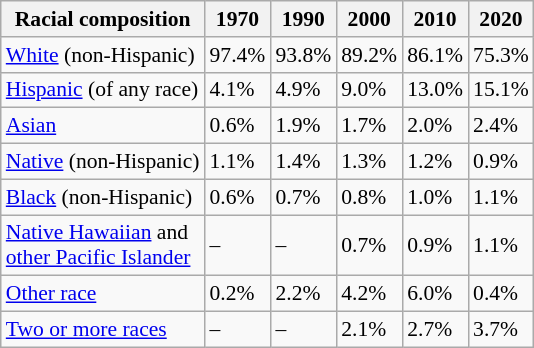<table class="wikitable sortable collapsible" style="font-size: 90%;">
<tr>
<th>Racial composition</th>
<th>1970</th>
<th>1990</th>
<th>2000</th>
<th>2010</th>
<th>2020</th>
</tr>
<tr>
<td><a href='#'>White</a> (non-Hispanic)</td>
<td>97.4%</td>
<td>93.8%</td>
<td>89.2%</td>
<td>86.1%</td>
<td>75.3%</td>
</tr>
<tr>
<td><a href='#'>Hispanic</a> (of any race)</td>
<td>4.1%</td>
<td>4.9%</td>
<td>9.0%</td>
<td>13.0%</td>
<td>15.1%</td>
</tr>
<tr>
<td><a href='#'>Asian</a></td>
<td>0.6%</td>
<td>1.9%</td>
<td>1.7%</td>
<td>2.0%</td>
<td>2.4%</td>
</tr>
<tr>
<td><a href='#'>Native</a> (non-Hispanic)</td>
<td>1.1%</td>
<td>1.4%</td>
<td>1.3%</td>
<td>1.2%</td>
<td>0.9%</td>
</tr>
<tr>
<td><a href='#'>Black</a> (non-Hispanic)</td>
<td>0.6%</td>
<td>0.7%</td>
<td>0.8%</td>
<td>1.0%</td>
<td>1.1%</td>
</tr>
<tr>
<td><a href='#'>Native Hawaiian</a> and<br><a href='#'>other Pacific Islander</a></td>
<td>–</td>
<td>–</td>
<td>0.7%</td>
<td>0.9%</td>
<td>1.1%</td>
</tr>
<tr>
<td><a href='#'>Other race</a></td>
<td>0.2%</td>
<td>2.2%</td>
<td>4.2%</td>
<td>6.0%</td>
<td>0.4%</td>
</tr>
<tr>
<td><a href='#'>Two or more races</a></td>
<td>–</td>
<td>–</td>
<td>2.1%</td>
<td>2.7%</td>
<td>3.7%</td>
</tr>
</table>
